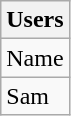<table class="wikitable">
<tr>
<th>Users</th>
</tr>
<tr>
<td>Name</td>
</tr>
<tr>
<td>Sam</td>
</tr>
</table>
